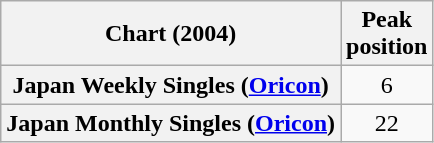<table class="wikitable sortable plainrowheaders" style="text-align:center;">
<tr>
<th scope="col">Chart (2004)</th>
<th scope="col">Peak<br>position</th>
</tr>
<tr>
<th scope="row">Japan Weekly Singles (<a href='#'>Oricon</a>)</th>
<td style="text-align:center;">6</td>
</tr>
<tr>
<th scope="row">Japan Monthly Singles (<a href='#'>Oricon</a>)</th>
<td style="text-align:center;">22</td>
</tr>
</table>
